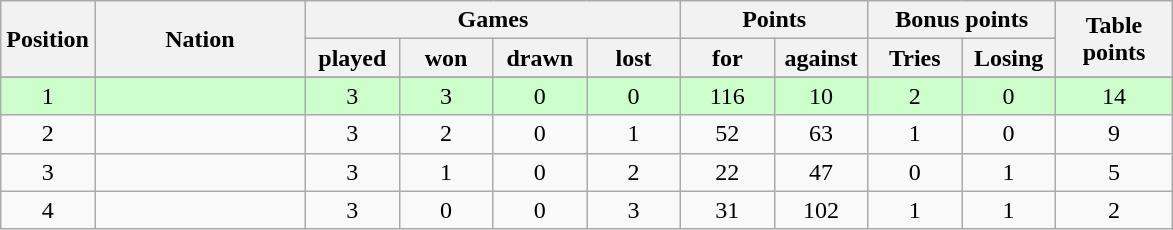<table class="wikitable" style="text-align: center;">
<tr>
<th rowspan=2 width="8%">Position</th>
<th rowspan=2 width="18%">Nation</th>
<th colspan=4 width="32%">Games</th>
<th colspan=2 width="16%">Points</th>
<th colspan=2 width="16%">Bonus points</th>
<th rowspan=2 width="10%">Table<br>points</th>
</tr>
<tr>
<th width="8%">played</th>
<th width="8%">won</th>
<th width="8%">drawn</th>
<th width="8%">lost</th>
<th width="8%">for</th>
<th width="8%">against</th>
<th width="8%">Tries</th>
<th width="8%">Losing</th>
</tr>
<tr>
</tr>
<tr bgcolor=#ccffcc align=center>
<td>1</td>
<td align=left></td>
<td>3</td>
<td>3</td>
<td>0</td>
<td>0</td>
<td>116</td>
<td>10</td>
<td>2</td>
<td>0</td>
<td>14</td>
</tr>
<tr>
<td>2</td>
<td align=left></td>
<td>3</td>
<td>2</td>
<td>0</td>
<td>1</td>
<td>52</td>
<td>63</td>
<td>1</td>
<td>0</td>
<td>9</td>
</tr>
<tr>
<td>3</td>
<td align=left></td>
<td>3</td>
<td>1</td>
<td>0</td>
<td>2</td>
<td>22</td>
<td>47</td>
<td>0</td>
<td>1</td>
<td>5</td>
</tr>
<tr>
<td>4</td>
<td align=left></td>
<td>3</td>
<td>0</td>
<td>0</td>
<td>3</td>
<td>31</td>
<td>102</td>
<td>1</td>
<td>1</td>
<td>2</td>
</tr>
</table>
